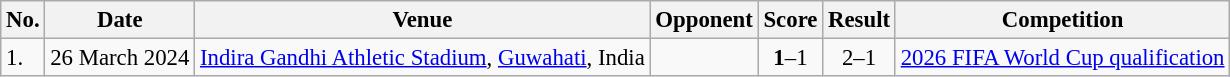<table class="wikitable" style="font-size:95%;">
<tr>
<th>No.</th>
<th>Date</th>
<th>Venue</th>
<th>Opponent</th>
<th>Score</th>
<th>Result</th>
<th>Competition</th>
</tr>
<tr>
<td>1.</td>
<td>26 March 2024</td>
<td><a href='#'>Indira Gandhi Athletic Stadium</a>, <a href='#'>Guwahati</a>, India</td>
<td></td>
<td align=center><strong>1</strong>–1</td>
<td align=center>2–1</td>
<td><a href='#'>2026 FIFA World Cup qualification</a></td>
</tr>
</table>
